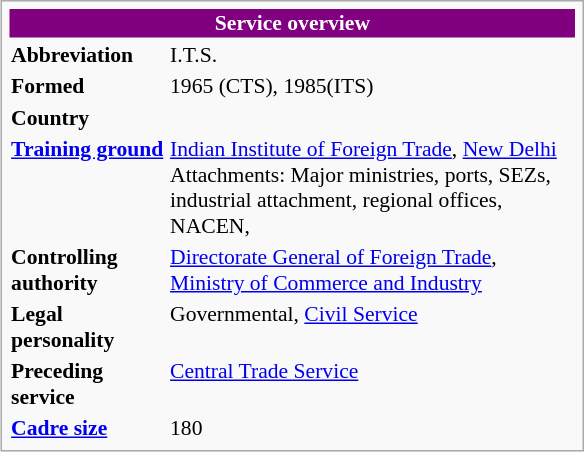<table class="infobox" style="font-size: 90%; text-align: left; width: 27em">
<tr>
<th cellpadding="1" colspan="12" style="background:#800080; color:#FFFFFF; text-align: center">Service overview</th>
</tr>
<tr>
<td><strong>Abbreviation</strong></td>
<td>I.T.S.</td>
</tr>
<tr>
<td><strong>Formed</strong></td>
<td>1965 (CTS), 1985(ITS)</td>
</tr>
<tr>
<td><strong>Country</strong></td>
<td></td>
</tr>
<tr>
<td><strong><a href='#'>Training ground</a></strong></td>
<td><a href='#'>Indian Institute of Foreign Trade</a>, <a href='#'>New Delhi</a><br>Attachments: Major ministries, ports, SEZs, industrial attachment, regional offices, NACEN, </td>
</tr>
<tr>
<td><strong>Controlling authority</strong></td>
<td><a href='#'>Directorate General of Foreign Trade</a>, <a href='#'>Ministry of Commerce and Industry</a></td>
</tr>
<tr>
<td><strong>Legal personality</strong></td>
<td>Governmental, <a href='#'>Civil Service</a></td>
</tr>
<tr>
<td><strong>Preceding service</strong></td>
<td><a href='#'>Central Trade Service</a></td>
</tr>
<tr>
<td><strong><a href='#'>Cadre size</a></strong></td>
<td>180</td>
</tr>
</table>
